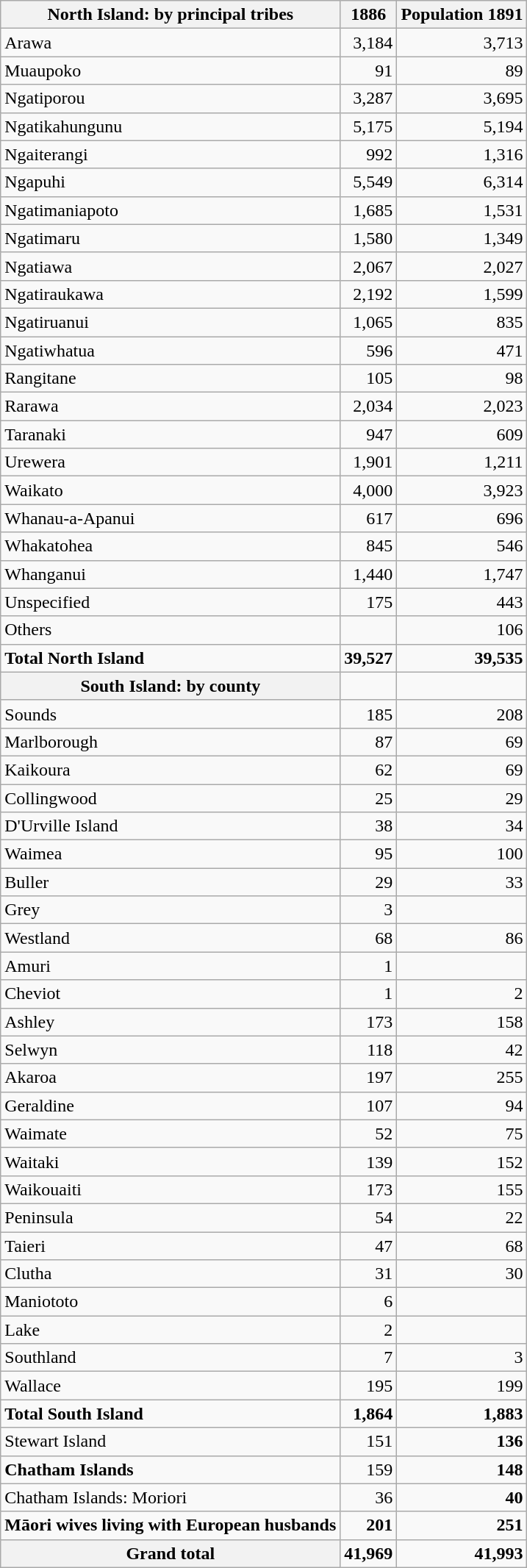<table class="wikitable" style="text-align:right">
<tr>
<th>North Island: by principal tribes</th>
<th>1886</th>
<th>Population 1891</th>
</tr>
<tr>
<td align="left">Arawa</td>
<td>3,184</td>
<td>3,713</td>
</tr>
<tr>
<td align="left">Muaupoko</td>
<td>91</td>
<td>89</td>
</tr>
<tr>
<td align="left">Ngatiporou</td>
<td>3,287</td>
<td>3,695</td>
</tr>
<tr>
<td align="left">Ngatikahungunu</td>
<td>5,175</td>
<td>5,194</td>
</tr>
<tr>
<td align="left">Ngaiterangi</td>
<td>992</td>
<td>1,316</td>
</tr>
<tr>
<td align="left">Ngapuhi</td>
<td>5,549</td>
<td>6,314</td>
</tr>
<tr>
<td align="left">Ngatimaniapoto</td>
<td>1,685</td>
<td>1,531</td>
</tr>
<tr>
<td align="left">Ngatimaru</td>
<td>1,580</td>
<td>1,349</td>
</tr>
<tr>
<td align="left">Ngatiawa</td>
<td>2,067</td>
<td>2,027</td>
</tr>
<tr>
<td align="left">Ngatiraukawa</td>
<td>2,192</td>
<td>1,599</td>
</tr>
<tr>
<td align="left">Ngatiruanui</td>
<td>1,065</td>
<td>835</td>
</tr>
<tr>
<td align="left">Ngatiwhatua</td>
<td>596</td>
<td>471</td>
</tr>
<tr>
<td align="left">Rangitane</td>
<td>105</td>
<td>98</td>
</tr>
<tr>
<td align="left">Rarawa</td>
<td>2,034</td>
<td>2,023</td>
</tr>
<tr>
<td align="left">Taranaki</td>
<td>947</td>
<td>609</td>
</tr>
<tr>
<td align="left">Urewera</td>
<td>1,901</td>
<td>1,211</td>
</tr>
<tr>
<td align="left">Waikato</td>
<td>4,000</td>
<td>3,923</td>
</tr>
<tr>
<td align="left">Whanau-a-Apanui</td>
<td>617</td>
<td>696</td>
</tr>
<tr>
<td align="left">Whakatohea</td>
<td>845</td>
<td>546</td>
</tr>
<tr>
<td align="left">Whanganui</td>
<td>1,440</td>
<td>1,747</td>
</tr>
<tr>
<td align="left">Unspecified</td>
<td>175</td>
<td>443</td>
</tr>
<tr>
<td align="left">Others</td>
<td></td>
<td>106</td>
</tr>
<tr>
<td align="left"><strong>Total North Island</strong></td>
<td><strong>39,527</strong></td>
<td><strong>39,535</strong></td>
</tr>
<tr>
<th>South Island: by county</th>
<td></td>
<td></td>
</tr>
<tr>
<td align="left">Sounds</td>
<td>185</td>
<td>208</td>
</tr>
<tr>
<td align="left">Marlborough</td>
<td>87</td>
<td>69</td>
</tr>
<tr>
<td align="left">Kaikoura</td>
<td>62</td>
<td>69</td>
</tr>
<tr>
<td align="left">Collingwood</td>
<td>25</td>
<td>29</td>
</tr>
<tr>
<td align="left">D'Urville Island</td>
<td>38</td>
<td>34</td>
</tr>
<tr>
<td align="left">Waimea</td>
<td>95</td>
<td>100</td>
</tr>
<tr>
<td align="left">Buller</td>
<td>29</td>
<td>33</td>
</tr>
<tr>
<td align="left">Grey</td>
<td>3</td>
<td></td>
</tr>
<tr>
<td align="left">Westland</td>
<td>68</td>
<td>86</td>
</tr>
<tr>
<td align="left">Amuri</td>
<td>1</td>
<td></td>
</tr>
<tr>
<td align="left">Cheviot</td>
<td>1</td>
<td>2</td>
</tr>
<tr>
<td align="left">Ashley</td>
<td>173</td>
<td>158</td>
</tr>
<tr>
<td align="left">Selwyn</td>
<td>118</td>
<td>42</td>
</tr>
<tr>
<td align="left">Akaroa</td>
<td>197</td>
<td>255</td>
</tr>
<tr>
<td align="left">Geraldine</td>
<td>107</td>
<td>94</td>
</tr>
<tr>
<td align="left">Waimate</td>
<td>52</td>
<td>75</td>
</tr>
<tr>
<td align="left">Waitaki</td>
<td>139</td>
<td>152</td>
</tr>
<tr>
<td align="left">Waikouaiti</td>
<td>173</td>
<td>155</td>
</tr>
<tr>
<td align="left">Peninsula</td>
<td>54</td>
<td>22</td>
</tr>
<tr>
<td align="left">Taieri</td>
<td>47</td>
<td>68</td>
</tr>
<tr>
<td align="left">Clutha</td>
<td>31</td>
<td>30</td>
</tr>
<tr>
<td align="left">Maniototo</td>
<td>6</td>
<td></td>
</tr>
<tr>
<td align="left">Lake</td>
<td>2</td>
<td></td>
</tr>
<tr>
<td align="left">Southland</td>
<td>7</td>
<td>3</td>
</tr>
<tr>
<td align="left">Wallace</td>
<td>195</td>
<td>199</td>
</tr>
<tr>
<td align="left"><strong>Total South Island</strong></td>
<td colspan="1"><strong>1,864</strong></td>
<td><strong>1,883</strong></td>
</tr>
<tr>
<td align="left">Stewart Island</td>
<td>151</td>
<td><strong>136</strong></td>
</tr>
<tr>
<td align="left"><strong>Chatham Islands</strong></td>
<td colspan="1">159</td>
<td><strong>148</strong></td>
</tr>
<tr>
<td align="left">Chatham Islands: Moriori</td>
<td>36</td>
<td><strong>40</strong></td>
</tr>
<tr>
<td align="left"><strong>Māori wives living with European husbands</strong></td>
<td><strong>201</strong></td>
<td><strong>251</strong></td>
</tr>
<tr>
<th>Grand total</th>
<td><strong>41,969</strong></td>
<td><strong>41,993</strong></td>
</tr>
</table>
